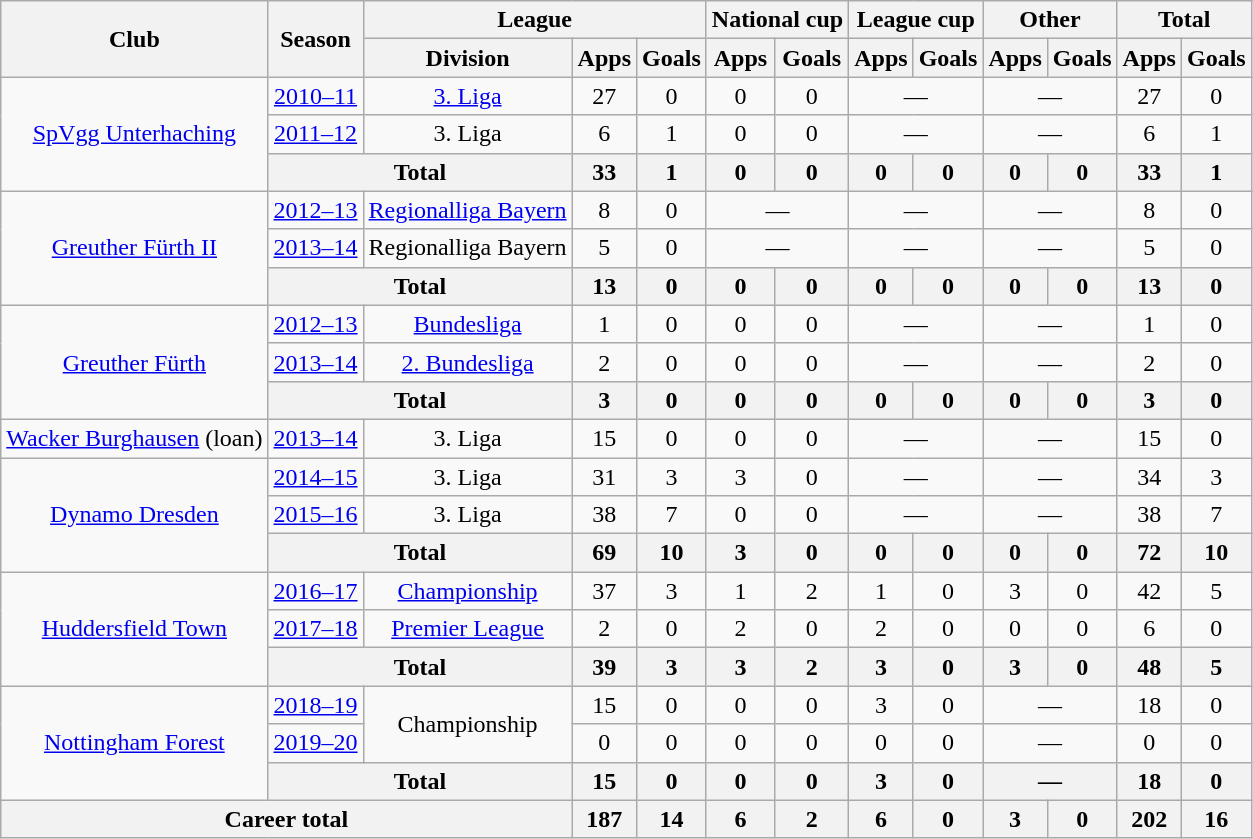<table class="wikitable" style="text-align:center">
<tr>
<th rowspan="2">Club</th>
<th rowspan="2">Season</th>
<th colspan="3">League</th>
<th colspan="2">National cup</th>
<th colspan="2">League cup</th>
<th colspan="2">Other</th>
<th colspan="2">Total</th>
</tr>
<tr>
<th>Division</th>
<th>Apps</th>
<th>Goals</th>
<th>Apps</th>
<th>Goals</th>
<th>Apps</th>
<th>Goals</th>
<th>Apps</th>
<th>Goals</th>
<th>Apps</th>
<th>Goals</th>
</tr>
<tr>
<td rowspan="3"><a href='#'>SpVgg Unterhaching</a></td>
<td><a href='#'>2010–11</a></td>
<td><a href='#'>3. Liga</a></td>
<td>27</td>
<td>0</td>
<td>0</td>
<td>0</td>
<td colspan="2">—</td>
<td colspan="2">—</td>
<td>27</td>
<td>0</td>
</tr>
<tr>
<td><a href='#'>2011–12</a></td>
<td>3. Liga</td>
<td>6</td>
<td>1</td>
<td>0</td>
<td>0</td>
<td colspan="2">—</td>
<td colspan="2">—</td>
<td>6</td>
<td>1</td>
</tr>
<tr>
<th colspan="2">Total</th>
<th>33</th>
<th>1</th>
<th>0</th>
<th>0</th>
<th>0</th>
<th>0</th>
<th>0</th>
<th>0</th>
<th>33</th>
<th>1</th>
</tr>
<tr>
<td rowspan="3"><a href='#'>Greuther Fürth II</a></td>
<td><a href='#'>2012–13</a></td>
<td><a href='#'>Regionalliga Bayern</a></td>
<td>8</td>
<td>0</td>
<td colspan="2">—</td>
<td colspan="2">—</td>
<td colspan="2">—</td>
<td>8</td>
<td>0</td>
</tr>
<tr>
<td><a href='#'>2013–14</a></td>
<td>Regionalliga Bayern</td>
<td>5</td>
<td>0</td>
<td colspan="2">—</td>
<td colspan="2">—</td>
<td colspan="2">—</td>
<td>5</td>
<td>0</td>
</tr>
<tr>
<th colspan="2">Total</th>
<th>13</th>
<th>0</th>
<th>0</th>
<th>0</th>
<th>0</th>
<th>0</th>
<th>0</th>
<th>0</th>
<th>13</th>
<th>0</th>
</tr>
<tr>
<td rowspan="3"><a href='#'>Greuther Fürth</a></td>
<td><a href='#'>2012–13</a></td>
<td><a href='#'>Bundesliga</a></td>
<td>1</td>
<td>0</td>
<td>0</td>
<td>0</td>
<td colspan="2">—</td>
<td colspan="2">—</td>
<td>1</td>
<td>0</td>
</tr>
<tr>
<td><a href='#'>2013–14</a></td>
<td><a href='#'>2. Bundesliga</a></td>
<td>2</td>
<td>0</td>
<td>0</td>
<td>0</td>
<td colspan="2">—</td>
<td colspan="2">—</td>
<td>2</td>
<td>0</td>
</tr>
<tr>
<th colspan="2">Total</th>
<th>3</th>
<th>0</th>
<th>0</th>
<th>0</th>
<th>0</th>
<th>0</th>
<th>0</th>
<th>0</th>
<th>3</th>
<th>0</th>
</tr>
<tr>
<td><a href='#'>Wacker Burghausen</a> (loan)</td>
<td><a href='#'>2013–14</a></td>
<td>3. Liga</td>
<td>15</td>
<td>0</td>
<td>0</td>
<td>0</td>
<td colspan="2">—</td>
<td colspan="2">—</td>
<td>15</td>
<td>0</td>
</tr>
<tr>
<td rowspan="3"><a href='#'>Dynamo Dresden</a></td>
<td><a href='#'>2014–15</a></td>
<td>3. Liga</td>
<td>31</td>
<td>3</td>
<td>3</td>
<td>0</td>
<td colspan="2">—</td>
<td colspan="2">—</td>
<td>34</td>
<td>3</td>
</tr>
<tr>
<td><a href='#'>2015–16</a></td>
<td>3. Liga</td>
<td>38</td>
<td>7</td>
<td>0</td>
<td>0</td>
<td colspan="2">—</td>
<td colspan="2">—</td>
<td>38</td>
<td>7</td>
</tr>
<tr>
<th colspan="2">Total</th>
<th>69</th>
<th>10</th>
<th>3</th>
<th>0</th>
<th>0</th>
<th>0</th>
<th>0</th>
<th>0</th>
<th>72</th>
<th>10</th>
</tr>
<tr>
<td rowspan="3"><a href='#'>Huddersfield Town</a></td>
<td><a href='#'>2016–17</a></td>
<td><a href='#'>Championship</a></td>
<td>37</td>
<td>3</td>
<td>1</td>
<td>2</td>
<td>1</td>
<td>0</td>
<td>3</td>
<td>0</td>
<td>42</td>
<td>5</td>
</tr>
<tr>
<td><a href='#'>2017–18</a></td>
<td><a href='#'>Premier League</a></td>
<td>2</td>
<td>0</td>
<td>2</td>
<td>0</td>
<td>2</td>
<td>0</td>
<td>0</td>
<td>0</td>
<td>6</td>
<td>0</td>
</tr>
<tr>
<th colspan="2">Total</th>
<th>39</th>
<th>3</th>
<th>3</th>
<th>2</th>
<th>3</th>
<th>0</th>
<th>3</th>
<th>0</th>
<th>48</th>
<th>5</th>
</tr>
<tr>
<td rowspan="3"><a href='#'>Nottingham Forest</a></td>
<td><a href='#'>2018–19</a></td>
<td rowspan="2">Championship</td>
<td>15</td>
<td>0</td>
<td>0</td>
<td>0</td>
<td>3</td>
<td>0</td>
<td colspan="2">—</td>
<td>18</td>
<td>0</td>
</tr>
<tr>
<td><a href='#'>2019–20</a></td>
<td>0</td>
<td>0</td>
<td>0</td>
<td>0</td>
<td>0</td>
<td>0</td>
<td colspan="2">—</td>
<td>0</td>
<td>0</td>
</tr>
<tr>
<th colspan="2">Total</th>
<th>15</th>
<th>0</th>
<th>0</th>
<th>0</th>
<th>3</th>
<th>0</th>
<th colspan="2">—</th>
<th>18</th>
<th>0</th>
</tr>
<tr>
<th colspan="3">Career total</th>
<th>187</th>
<th>14</th>
<th>6</th>
<th>2</th>
<th>6</th>
<th>0</th>
<th>3</th>
<th>0</th>
<th>202</th>
<th>16</th>
</tr>
</table>
